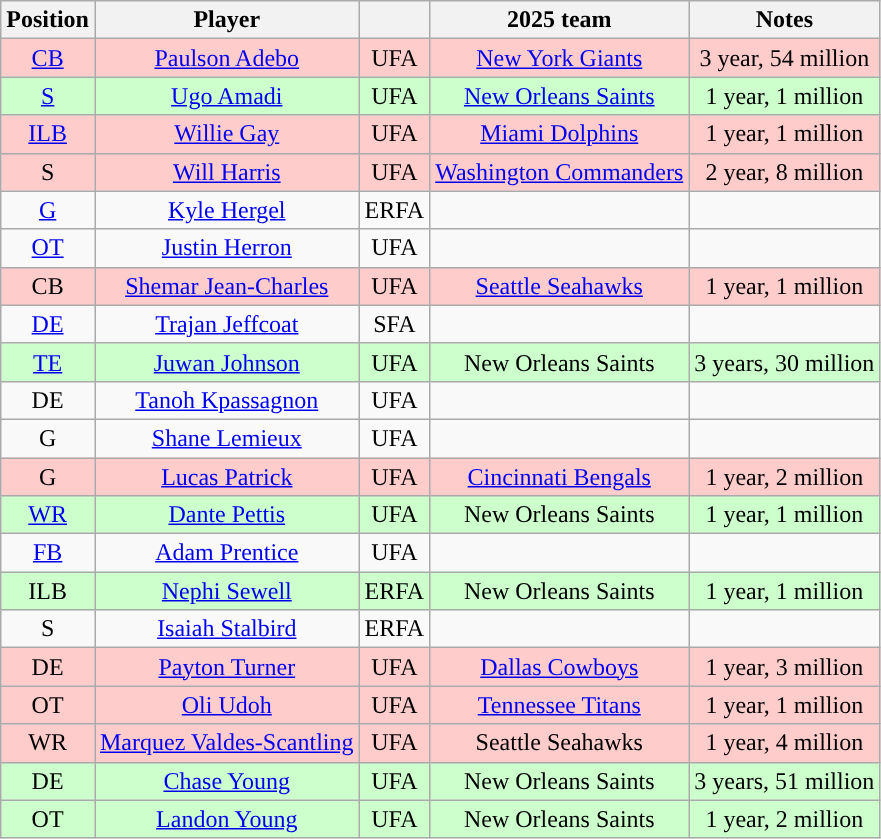<table class="wikitable" style="text-align:center">
<tr>
<th>Position</th>
<th>Player</th>
<th></th>
<th>2025 team</th>
<th>Notes</th>
</tr>
<tr style="background:#fcc">
<td><a href='#'>CB</a></td>
<td><a href='#'>Paulson Adebo</a></td>
<td>UFA</td>
<td><a href='#'>New York Giants</a></td>
<td>3 year, 54 million</td>
</tr>
<tr style="background:#cfc">
<td><a href='#'>S</a></td>
<td><a href='#'>Ugo Amadi</a></td>
<td>UFA</td>
<td><a href='#'>New Orleans Saints</a></td>
<td>1 year, 1 million</td>
</tr>
<tr style="background:#fcc">
<td><a href='#'>ILB</a></td>
<td><a href='#'>Willie Gay</a></td>
<td>UFA</td>
<td><a href='#'>Miami Dolphins</a></td>
<td>1 year, 1 million</td>
</tr>
<tr style="background:#fcc">
<td>S</td>
<td><a href='#'>Will Harris</a></td>
<td>UFA</td>
<td><a href='#'>Washington Commanders</a></td>
<td>2 year, 8 million</td>
</tr>
<tr>
<td><a href='#'>G</a></td>
<td><a href='#'>Kyle Hergel</a></td>
<td>ERFA</td>
<td></td>
<td></td>
</tr>
<tr>
<td><a href='#'>OT</a></td>
<td><a href='#'>Justin Herron</a></td>
<td>UFA</td>
<td></td>
<td></td>
</tr>
<tr style="background:#fcc">
<td>CB</td>
<td><a href='#'>Shemar Jean-Charles</a></td>
<td>UFA</td>
<td><a href='#'>Seattle Seahawks</a></td>
<td>1 year, 1 million</td>
</tr>
<tr>
<td><a href='#'>DE</a></td>
<td><a href='#'>Trajan Jeffcoat</a></td>
<td>SFA</td>
<td></td>
<td></td>
</tr>
<tr style="background:#cfc">
<td><a href='#'>TE</a></td>
<td><a href='#'>Juwan Johnson</a></td>
<td>UFA</td>
<td>New Orleans Saints</td>
<td>3 years, 30 million</td>
</tr>
<tr>
<td>DE</td>
<td><a href='#'>Tanoh Kpassagnon</a></td>
<td>UFA</td>
<td></td>
<td></td>
</tr>
<tr>
<td>G</td>
<td><a href='#'>Shane Lemieux</a></td>
<td>UFA</td>
<td></td>
<td></td>
</tr>
<tr style="background:#fcc">
<td>G</td>
<td><a href='#'>Lucas Patrick</a></td>
<td>UFA</td>
<td><a href='#'>Cincinnati Bengals</a></td>
<td>1 year, 2 million</td>
</tr>
<tr style="background:#cfc">
<td><a href='#'>WR</a></td>
<td><a href='#'>Dante Pettis</a></td>
<td>UFA</td>
<td>New Orleans Saints</td>
<td>1 year, 1 million</td>
</tr>
<tr>
<td><a href='#'>FB</a></td>
<td><a href='#'>Adam Prentice</a></td>
<td>UFA</td>
<td></td>
<td></td>
</tr>
<tr style="background:#cfc">
<td>ILB</td>
<td><a href='#'>Nephi Sewell</a></td>
<td>ERFA</td>
<td>New Orleans Saints</td>
<td>1 year, 1 million</td>
</tr>
<tr>
<td>S</td>
<td><a href='#'>Isaiah Stalbird</a></td>
<td>ERFA</td>
<td></td>
<td></td>
</tr>
<tr style="background:#fcc">
<td>DE</td>
<td><a href='#'>Payton Turner</a></td>
<td>UFA</td>
<td><a href='#'>Dallas Cowboys</a></td>
<td>1 year, 3 million</td>
</tr>
<tr style="background:#fcc">
<td>OT</td>
<td><a href='#'>Oli Udoh</a></td>
<td>UFA</td>
<td><a href='#'>Tennessee Titans</a></td>
<td>1 year, 1 million</td>
</tr>
<tr style="background:#fcc">
<td>WR</td>
<td><a href='#'>Marquez Valdes-Scantling</a></td>
<td>UFA</td>
<td>Seattle Seahawks</td>
<td>1 year, 4 million</td>
</tr>
<tr style="background:#cfc">
<td>DE</td>
<td><a href='#'>Chase Young</a></td>
<td>UFA</td>
<td>New Orleans Saints</td>
<td>3 years, 51 million</td>
</tr>
<tr style="background:#cfc">
<td>OT</td>
<td><a href='#'>Landon Young</a></td>
<td>UFA</td>
<td>New Orleans Saints</td>
<td>1 year, 2 million</td>
</tr>
</table>
